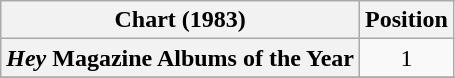<table class="wikitable plainrowheaders" style="text-align:center">
<tr>
<th scope="col">Chart (1983)</th>
<th scope="col">Position</th>
</tr>
<tr>
<th scope="row"><em>Hey</em> Magazine Albums of the Year</th>
<td>1</td>
</tr>
<tr>
</tr>
</table>
